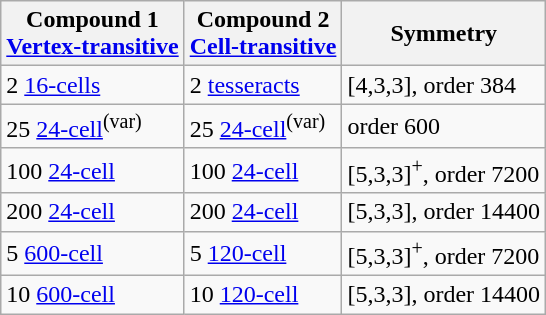<table class=wikitable>
<tr>
<th>Compound 1<br><a href='#'>Vertex-transitive</a></th>
<th>Compound 2<br><a href='#'>Cell-transitive</a></th>
<th>Symmetry</th>
</tr>
<tr>
<td>2 <a href='#'>16-cells</a></td>
<td>2 <a href='#'>tesseracts</a></td>
<td>[4,3,3], order 384</td>
</tr>
<tr>
<td>25 <a href='#'>24-cell</a><sup>(var)</sup></td>
<td>25 <a href='#'>24-cell</a><sup>(var)</sup></td>
<td>order 600</td>
</tr>
<tr>
<td>100 <a href='#'>24-cell</a></td>
<td>100 <a href='#'>24-cell</a></td>
<td>[5,3,3]<sup>+</sup>, order 7200</td>
</tr>
<tr>
<td>200 <a href='#'>24-cell</a></td>
<td>200 <a href='#'>24-cell</a></td>
<td>[5,3,3], order 14400</td>
</tr>
<tr>
<td>5 <a href='#'>600-cell</a></td>
<td>5 <a href='#'>120-cell</a></td>
<td>[5,3,3]<sup>+</sup>, order 7200</td>
</tr>
<tr>
<td>10 <a href='#'>600-cell</a></td>
<td>10 <a href='#'>120-cell</a></td>
<td>[5,3,3], order 14400</td>
</tr>
</table>
